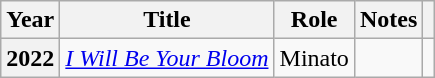<table class="wikitable sortable plainrowheaders">
<tr>
<th scope="col">Year</th>
<th scope="col">Title</th>
<th scope="col">Role</th>
<th scope="col" class="unsortable">Notes</th>
<th scope="col" class="unsortable"></th>
</tr>
<tr>
<th scope="row">2022</th>
<td><em><a href='#'>I Will Be Your Bloom</a></em></td>
<td>Minato</td>
<td></td>
<td style="text-align:center"></td>
</tr>
</table>
